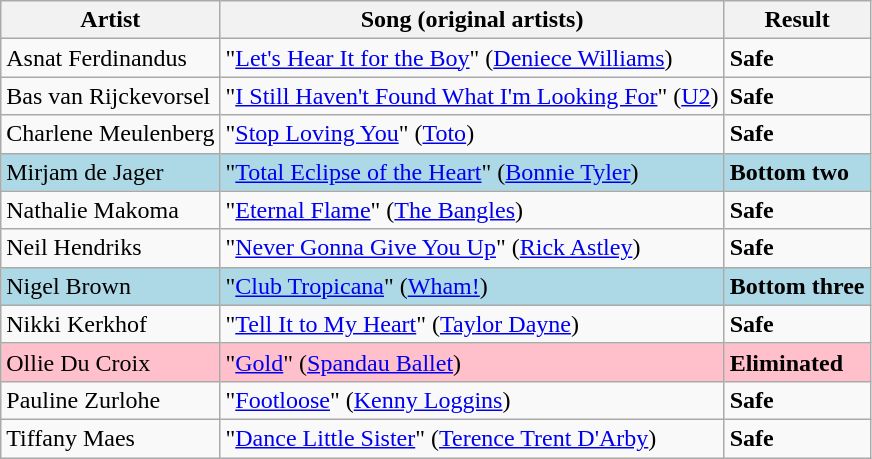<table class=wikitable>
<tr>
<th>Artist</th>
<th>Song (original artists)</th>
<th>Result</th>
</tr>
<tr>
<td>Asnat Ferdinandus</td>
<td>"<a href='#'>Let's Hear It for the Boy</a>" (<a href='#'>Deniece Williams</a>)</td>
<td><strong>Safe</strong></td>
</tr>
<tr>
<td>Bas van Rijckevorsel</td>
<td>"<a href='#'>I Still Haven't Found What I'm Looking For</a>" (<a href='#'>U2</a>)</td>
<td><strong>Safe</strong></td>
</tr>
<tr>
<td>Charlene Meulenberg</td>
<td>"<a href='#'>Stop Loving You</a>" (<a href='#'>Toto</a>)</td>
<td><strong>Safe</strong></td>
</tr>
<tr style="background:lightblue;">
<td>Mirjam de Jager</td>
<td>"<a href='#'>Total Eclipse of the Heart</a>" (<a href='#'>Bonnie Tyler</a>)</td>
<td><strong>Bottom two</strong></td>
</tr>
<tr>
<td>Nathalie Makoma</td>
<td>"<a href='#'>Eternal Flame</a>" (<a href='#'>The Bangles</a>)</td>
<td><strong>Safe</strong></td>
</tr>
<tr>
<td>Neil Hendriks</td>
<td>"<a href='#'>Never Gonna Give You Up</a>" (<a href='#'>Rick Astley</a>)</td>
<td><strong>Safe</strong></td>
</tr>
<tr style="background:lightblue;">
<td>Nigel Brown</td>
<td>"<a href='#'>Club Tropicana</a>" (<a href='#'>Wham!</a>)</td>
<td><strong>Bottom three</strong></td>
</tr>
<tr>
<td>Nikki Kerkhof</td>
<td>"<a href='#'>Tell It to My Heart</a>" (<a href='#'>Taylor Dayne</a>)</td>
<td><strong>Safe</strong></td>
</tr>
<tr style="background:pink;">
<td>Ollie Du Croix</td>
<td>"<a href='#'>Gold</a>" (<a href='#'>Spandau Ballet</a>)</td>
<td><strong>Eliminated</strong></td>
</tr>
<tr>
<td>Pauline Zurlohe</td>
<td>"<a href='#'>Footloose</a>" (<a href='#'>Kenny Loggins</a>)</td>
<td><strong>Safe</strong></td>
</tr>
<tr>
<td>Tiffany Maes</td>
<td>"<a href='#'>Dance Little Sister</a>" (<a href='#'>Terence Trent D'Arby</a>)</td>
<td><strong>Safe</strong></td>
</tr>
</table>
